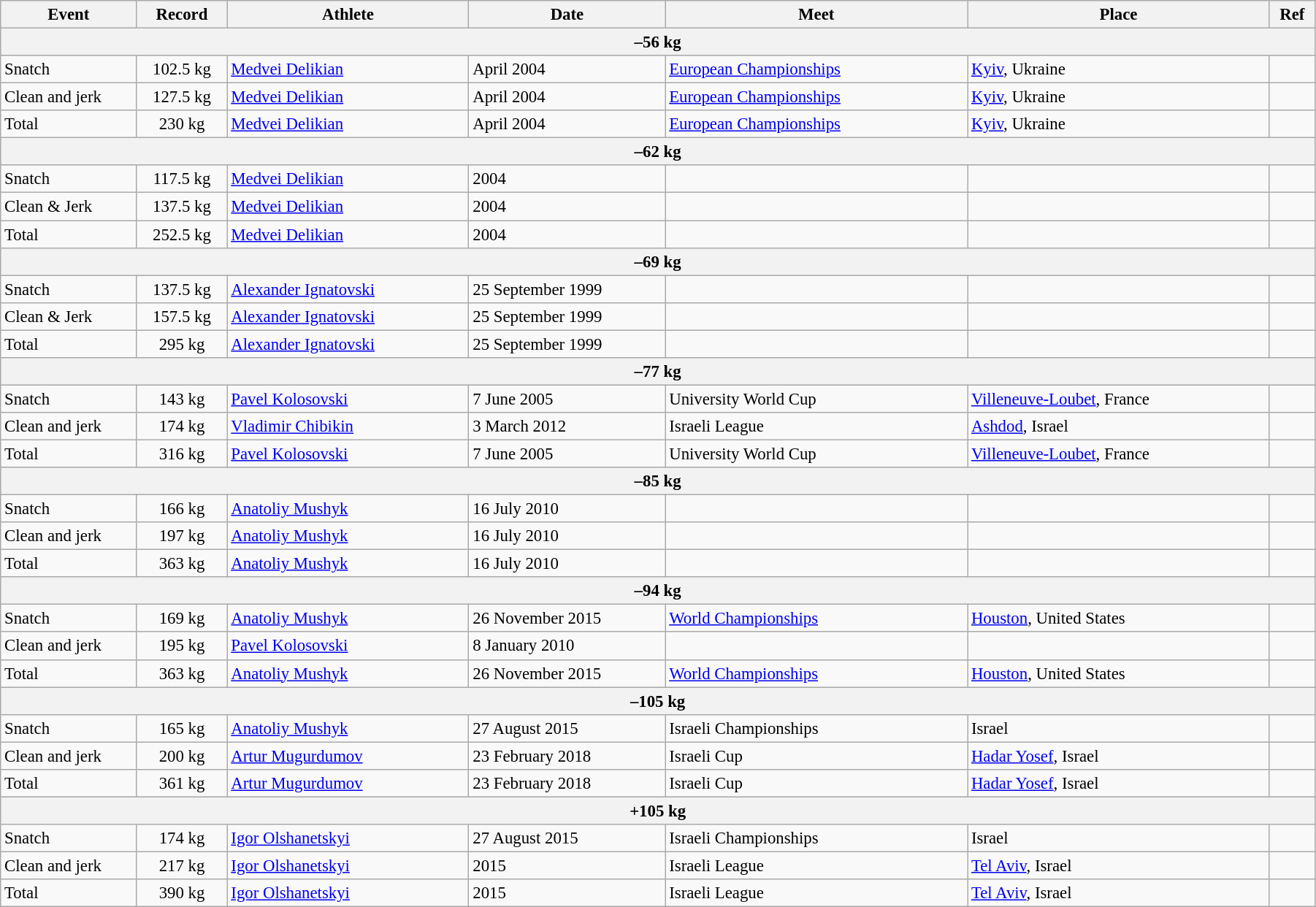<table class="wikitable" style="font-size:95%; width: 95%;">
<tr>
<th width=9%>Event</th>
<th width=6%>Record</th>
<th width=16%>Athlete</th>
<th width=13%>Date</th>
<th width=20%>Meet</th>
<th width=20%>Place</th>
<th width=3%>Ref</th>
</tr>
<tr bgcolor="#DDDDDD">
<th colspan="7">–56 kg</th>
</tr>
<tr>
<td>Snatch</td>
<td align="center">102.5 kg</td>
<td><a href='#'>Medvei Delikian</a></td>
<td>April 2004</td>
<td><a href='#'>European Championships</a></td>
<td><a href='#'>Kyiv</a>, Ukraine</td>
<td></td>
</tr>
<tr>
<td>Clean and jerk</td>
<td align="center">127.5 kg</td>
<td><a href='#'>Medvei Delikian</a></td>
<td>April 2004</td>
<td><a href='#'>European Championships</a></td>
<td><a href='#'>Kyiv</a>, Ukraine</td>
<td></td>
</tr>
<tr>
<td>Total</td>
<td align="center">230 kg</td>
<td><a href='#'>Medvei Delikian</a></td>
<td>April 2004</td>
<td><a href='#'>European Championships</a></td>
<td><a href='#'>Kyiv</a>, Ukraine</td>
<td></td>
</tr>
<tr bgcolor="#DDDDDD">
<th colspan="7">–62 kg</th>
</tr>
<tr>
<td>Snatch</td>
<td align="center">117.5 kg</td>
<td><a href='#'>Medvei Delikian</a></td>
<td>2004</td>
<td></td>
<td></td>
<td></td>
</tr>
<tr>
<td>Clean & Jerk</td>
<td align="center">137.5 kg</td>
<td><a href='#'>Medvei Delikian</a></td>
<td>2004</td>
<td></td>
<td></td>
<td></td>
</tr>
<tr>
<td>Total</td>
<td align="center">252.5 kg</td>
<td><a href='#'>Medvei Delikian</a></td>
<td>2004</td>
<td></td>
<td></td>
<td></td>
</tr>
<tr bgcolor="#DDDDDD">
<th colspan="7">–69 kg</th>
</tr>
<tr>
<td>Snatch</td>
<td align="center">137.5 kg</td>
<td><a href='#'>Alexander Ignatovski</a></td>
<td>25 September 1999</td>
<td></td>
<td></td>
<td></td>
</tr>
<tr>
<td>Clean & Jerk</td>
<td align="center">157.5 kg</td>
<td><a href='#'>Alexander Ignatovski</a></td>
<td>25 September 1999</td>
<td></td>
<td></td>
<td></td>
</tr>
<tr>
<td>Total</td>
<td align="center">295 kg</td>
<td><a href='#'>Alexander Ignatovski</a></td>
<td>25 September 1999</td>
<td></td>
<td></td>
<td></td>
</tr>
<tr bgcolor="#DDDDDD">
<th colspan="7">–77 kg</th>
</tr>
<tr>
<td>Snatch</td>
<td align="center">143 kg</td>
<td><a href='#'>Pavel Kolosovski</a></td>
<td>7 June 2005</td>
<td>University World Cup</td>
<td><a href='#'>Villeneuve-Loubet</a>, France</td>
<td></td>
</tr>
<tr>
<td>Clean and jerk</td>
<td align="center">174 kg</td>
<td><a href='#'>Vladimir Chibikin</a></td>
<td>3 March 2012</td>
<td>Israeli League</td>
<td><a href='#'>Ashdod</a>, Israel</td>
<td></td>
</tr>
<tr>
<td>Total</td>
<td align="center">316 kg</td>
<td><a href='#'>Pavel Kolosovski</a></td>
<td>7 June 2005</td>
<td>University World Cup</td>
<td><a href='#'>Villeneuve-Loubet</a>, France</td>
<td></td>
</tr>
<tr bgcolor="#DDDDDD">
<th colspan="7">–85 kg</th>
</tr>
<tr>
<td>Snatch</td>
<td align="center">166 kg</td>
<td><a href='#'>Anatoliy Mushyk</a></td>
<td>16 July 2010</td>
<td></td>
<td></td>
<td></td>
</tr>
<tr>
<td>Clean and jerk</td>
<td align="center">197 kg</td>
<td><a href='#'>Anatoliy Mushyk</a></td>
<td>16 July 2010</td>
<td></td>
<td></td>
<td></td>
</tr>
<tr>
<td>Total</td>
<td align="center">363 kg</td>
<td><a href='#'>Anatoliy Mushyk</a></td>
<td>16 July 2010</td>
<td></td>
<td></td>
<td></td>
</tr>
<tr bgcolor="#DDDDDD">
<th colspan="7">–94 kg</th>
</tr>
<tr>
<td>Snatch</td>
<td align="center">169 kg</td>
<td><a href='#'>Anatoliy Mushyk</a></td>
<td>26 November 2015</td>
<td><a href='#'>World Championships</a></td>
<td><a href='#'>Houston</a>, United States</td>
<td></td>
</tr>
<tr>
<td>Clean and jerk</td>
<td align="center">195 kg</td>
<td><a href='#'>Pavel Kolosovski</a></td>
<td>8 January 2010</td>
<td></td>
<td></td>
<td></td>
</tr>
<tr>
<td>Total</td>
<td align="center">363 kg</td>
<td><a href='#'>Anatoliy Mushyk</a></td>
<td>26 November 2015</td>
<td><a href='#'>World Championships</a></td>
<td><a href='#'>Houston</a>, United States</td>
<td></td>
</tr>
<tr bgcolor="#DDDDDD">
<th colspan="7">–105 kg</th>
</tr>
<tr>
<td>Snatch</td>
<td align="center">165 kg</td>
<td><a href='#'>Anatoliy Mushyk</a></td>
<td>27 August 2015</td>
<td>Israeli Championships</td>
<td>Israel</td>
<td></td>
</tr>
<tr>
<td>Clean and jerk</td>
<td align="center">200 kg</td>
<td><a href='#'>Artur Mugurdumov</a></td>
<td>23 February 2018</td>
<td>Israeli Cup</td>
<td><a href='#'>Hadar Yosef</a>, Israel</td>
<td></td>
</tr>
<tr>
<td>Total</td>
<td align="center">361 kg</td>
<td><a href='#'>Artur Mugurdumov</a></td>
<td>23 February 2018</td>
<td>Israeli Cup</td>
<td><a href='#'>Hadar Yosef</a>, Israel</td>
<td></td>
</tr>
<tr bgcolor="#DDDDDD">
<th colspan="7">+105 kg</th>
</tr>
<tr>
<td>Snatch</td>
<td align="center">174 kg</td>
<td><a href='#'>Igor Olshanetskyi</a></td>
<td>27 August 2015</td>
<td>Israeli Championships</td>
<td>Israel</td>
<td></td>
</tr>
<tr>
<td>Clean and jerk</td>
<td align="center">217 kg</td>
<td><a href='#'>Igor Olshanetskyi</a></td>
<td>2015</td>
<td>Israeli League</td>
<td><a href='#'>Tel Aviv</a>, Israel</td>
<td></td>
</tr>
<tr>
<td>Total</td>
<td align="center">390 kg</td>
<td><a href='#'>Igor Olshanetskyi</a></td>
<td>2015</td>
<td>Israeli League</td>
<td><a href='#'>Tel Aviv</a>, Israel</td>
<td></td>
</tr>
</table>
